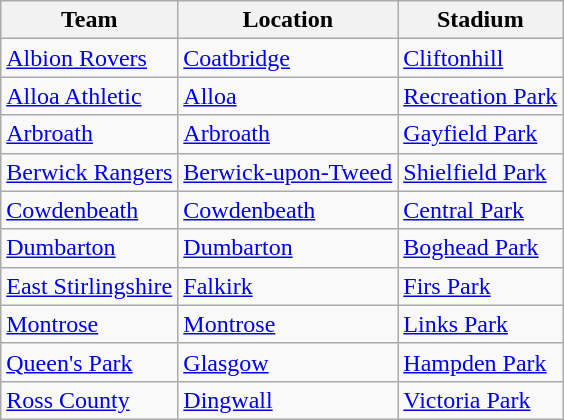<table class="wikitable sortable">
<tr>
<th>Team</th>
<th>Location</th>
<th>Stadium</th>
</tr>
<tr>
<td><a href='#'>Albion Rovers</a></td>
<td><a href='#'>Coatbridge</a></td>
<td><a href='#'>Cliftonhill</a></td>
</tr>
<tr>
<td><a href='#'>Alloa Athletic</a></td>
<td><a href='#'>Alloa</a></td>
<td><a href='#'>Recreation Park</a></td>
</tr>
<tr>
<td><a href='#'>Arbroath</a></td>
<td><a href='#'>Arbroath</a></td>
<td><a href='#'>Gayfield Park</a></td>
</tr>
<tr>
<td><a href='#'>Berwick Rangers</a></td>
<td><a href='#'>Berwick-upon-Tweed</a></td>
<td><a href='#'>Shielfield Park</a></td>
</tr>
<tr>
<td><a href='#'>Cowdenbeath</a></td>
<td><a href='#'>Cowdenbeath</a></td>
<td><a href='#'>Central Park</a></td>
</tr>
<tr>
<td><a href='#'>Dumbarton</a></td>
<td><a href='#'>Dumbarton</a></td>
<td><a href='#'>Boghead Park</a></td>
</tr>
<tr>
<td><a href='#'>East Stirlingshire</a></td>
<td><a href='#'>Falkirk</a></td>
<td><a href='#'>Firs Park</a></td>
</tr>
<tr>
<td><a href='#'>Montrose</a></td>
<td><a href='#'>Montrose</a></td>
<td><a href='#'>Links Park</a></td>
</tr>
<tr>
<td><a href='#'>Queen's Park</a></td>
<td><a href='#'>Glasgow</a></td>
<td><a href='#'>Hampden Park</a></td>
</tr>
<tr>
<td><a href='#'>Ross County</a></td>
<td><a href='#'>Dingwall</a></td>
<td><a href='#'>Victoria Park</a></td>
</tr>
</table>
